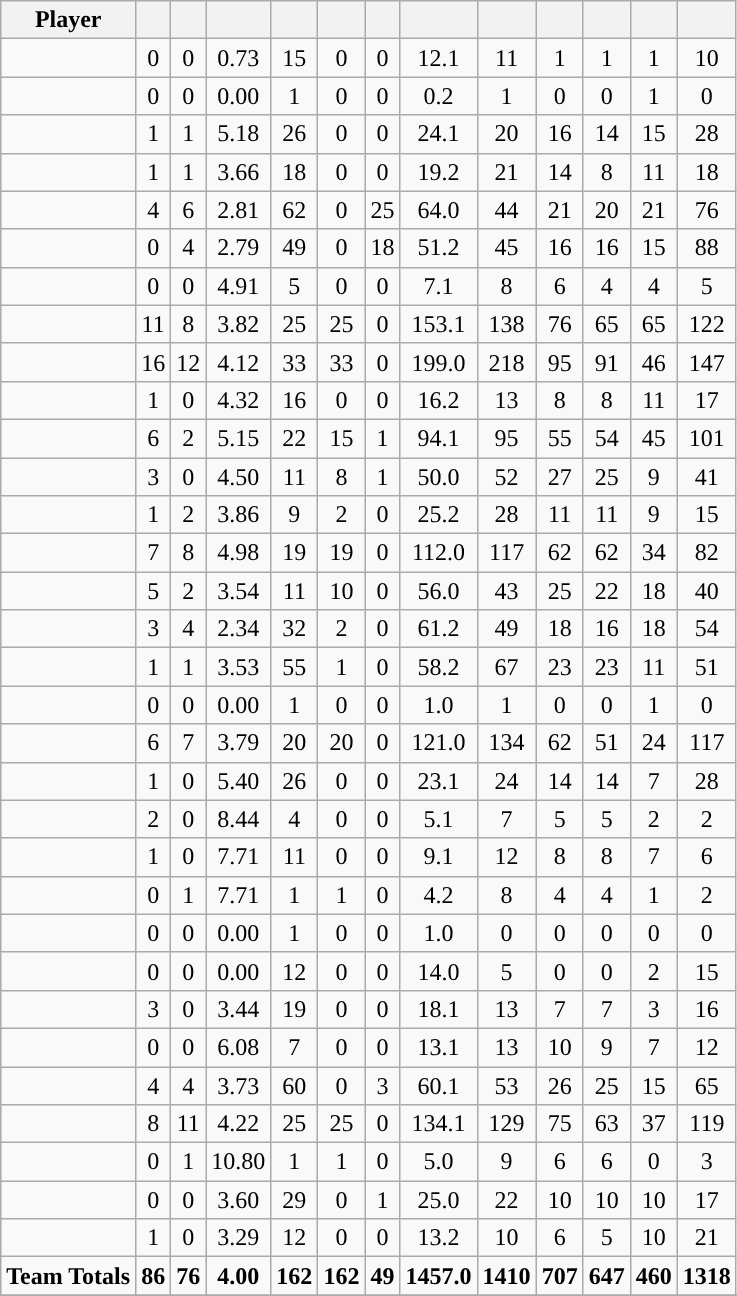<table class="wikitable sortable" style="text-align:center;">
<tr>
<th>Player</th>
<th></th>
<th></th>
<th></th>
<th></th>
<th></th>
<th></th>
<th></th>
<th></th>
<th></th>
<th></th>
<th></th>
<th></th>
</tr>
<tr>
<td align=left><strong></strong></td>
<td>0</td>
<td>0</td>
<td>0.73</td>
<td>15</td>
<td>0</td>
<td>0</td>
<td>12.1</td>
<td>11</td>
<td>1</td>
<td>1</td>
<td>1</td>
<td>10</td>
</tr>
<tr>
<td align=left></td>
<td>0</td>
<td>0</td>
<td>0.00</td>
<td>1</td>
<td>0</td>
<td>0</td>
<td>0.2</td>
<td>1</td>
<td>0</td>
<td>0</td>
<td>1</td>
<td>0</td>
</tr>
<tr>
<td align=left></td>
<td>1</td>
<td>1</td>
<td>5.18</td>
<td>26</td>
<td>0</td>
<td>0</td>
<td>24.1</td>
<td>20</td>
<td>16</td>
<td>14</td>
<td>15</td>
<td>28</td>
</tr>
<tr>
<td align=left><strong></strong></td>
<td>1</td>
<td>1</td>
<td>3.66</td>
<td>18</td>
<td>0</td>
<td>0</td>
<td>19.2</td>
<td>21</td>
<td>14</td>
<td>8</td>
<td>11</td>
<td>18</td>
</tr>
<tr>
<td align=left><strong></strong></td>
<td>4</td>
<td>6</td>
<td>2.81</td>
<td>62</td>
<td>0</td>
<td>25</td>
<td>64.0</td>
<td>44</td>
<td>21</td>
<td>20</td>
<td>21</td>
<td>76</td>
</tr>
<tr>
<td align=left><strong></strong></td>
<td>0</td>
<td>4</td>
<td>2.79</td>
<td>49</td>
<td>0</td>
<td>18</td>
<td>51.2</td>
<td>45</td>
<td>16</td>
<td>16</td>
<td>15</td>
<td>88</td>
</tr>
<tr>
<td align=left></td>
<td>0</td>
<td>0</td>
<td>4.91</td>
<td>5</td>
<td>0</td>
<td>0</td>
<td>7.1</td>
<td>8</td>
<td>6</td>
<td>4</td>
<td>4</td>
<td>5</td>
</tr>
<tr>
<td align=left><strong></strong></td>
<td>11</td>
<td>8</td>
<td>3.82</td>
<td>25</td>
<td>25</td>
<td>0</td>
<td>153.1</td>
<td>138</td>
<td>76</td>
<td>65</td>
<td>65</td>
<td>122</td>
</tr>
<tr>
<td align=left><strong></strong></td>
<td>16</td>
<td>12</td>
<td>4.12</td>
<td>33</td>
<td>33</td>
<td>0</td>
<td>199.0</td>
<td>218</td>
<td>95</td>
<td>91</td>
<td>46</td>
<td>147</td>
</tr>
<tr>
<td align=left></td>
<td>1</td>
<td>0</td>
<td>4.32</td>
<td>16</td>
<td>0</td>
<td>0</td>
<td>16.2</td>
<td>13</td>
<td>8</td>
<td>8</td>
<td>11</td>
<td>17</td>
</tr>
<tr>
<td align=left></td>
<td>6</td>
<td>2</td>
<td>5.15</td>
<td>22</td>
<td>15</td>
<td>1</td>
<td>94.1</td>
<td>95</td>
<td>55</td>
<td>54</td>
<td>45</td>
<td>101</td>
</tr>
<tr>
<td align=left></td>
<td>3</td>
<td>0</td>
<td>4.50</td>
<td>11</td>
<td>8</td>
<td>1</td>
<td>50.0</td>
<td>52</td>
<td>27</td>
<td>25</td>
<td>9</td>
<td>41</td>
</tr>
<tr>
<td align=left><strong></strong></td>
<td>1</td>
<td>2</td>
<td>3.86</td>
<td>9</td>
<td>2</td>
<td>0</td>
<td>25.2</td>
<td>28</td>
<td>11</td>
<td>11</td>
<td>9</td>
<td>15</td>
</tr>
<tr>
<td align=left></td>
<td>7</td>
<td>8</td>
<td>4.98</td>
<td>19</td>
<td>19</td>
<td>0</td>
<td>112.0</td>
<td>117</td>
<td>62</td>
<td>62</td>
<td>34</td>
<td>82</td>
</tr>
<tr>
<td align=left><strong></strong></td>
<td>5</td>
<td>2</td>
<td>3.54</td>
<td>11</td>
<td>10</td>
<td>0</td>
<td>56.0</td>
<td>43</td>
<td>25</td>
<td>22</td>
<td>18</td>
<td>40</td>
</tr>
<tr>
<td align=left></td>
<td>3</td>
<td>4</td>
<td>2.34</td>
<td>32</td>
<td>2</td>
<td>0</td>
<td>61.2</td>
<td>49</td>
<td>18</td>
<td>16</td>
<td>18</td>
<td>54</td>
</tr>
<tr>
<td align=left><strong></strong></td>
<td>1</td>
<td>1</td>
<td>3.53</td>
<td>55</td>
<td>1</td>
<td>0</td>
<td>58.2</td>
<td>67</td>
<td>23</td>
<td>23</td>
<td>11</td>
<td>51</td>
</tr>
<tr>
<td align=left></td>
<td>0</td>
<td>0</td>
<td>0.00</td>
<td>1</td>
<td>0</td>
<td>0</td>
<td>1.0</td>
<td>1</td>
<td>0</td>
<td>0</td>
<td>1</td>
<td>0</td>
</tr>
<tr>
<td align=left><strong></strong></td>
<td>6</td>
<td>7</td>
<td>3.79</td>
<td>20</td>
<td>20</td>
<td>0</td>
<td>121.0</td>
<td>134</td>
<td>62</td>
<td>51</td>
<td>24</td>
<td>117</td>
</tr>
<tr>
<td align=left></td>
<td>1</td>
<td>0</td>
<td>5.40</td>
<td>26</td>
<td>0</td>
<td>0</td>
<td>23.1</td>
<td>24</td>
<td>14</td>
<td>14</td>
<td>7</td>
<td>28</td>
</tr>
<tr>
<td align=left></td>
<td>2</td>
<td>0</td>
<td>8.44</td>
<td>4</td>
<td>0</td>
<td>0</td>
<td>5.1</td>
<td>7</td>
<td>5</td>
<td>5</td>
<td>2</td>
<td>2</td>
</tr>
<tr>
<td align=left><strong></strong></td>
<td>1</td>
<td>0</td>
<td>7.71</td>
<td>11</td>
<td>0</td>
<td>0</td>
<td>9.1</td>
<td>12</td>
<td>8</td>
<td>8</td>
<td>7</td>
<td>6</td>
</tr>
<tr>
<td align=left></td>
<td>0</td>
<td>1</td>
<td>7.71</td>
<td>1</td>
<td>1</td>
<td>0</td>
<td>4.2</td>
<td>8</td>
<td>4</td>
<td>4</td>
<td>1</td>
<td>2</td>
</tr>
<tr>
<td align=left></td>
<td>0</td>
<td>0</td>
<td>0.00</td>
<td>1</td>
<td>0</td>
<td>0</td>
<td>1.0</td>
<td>0</td>
<td>0</td>
<td>0</td>
<td>0</td>
<td>0</td>
</tr>
<tr>
<td align=left><strong></strong></td>
<td>0</td>
<td>0</td>
<td>0.00</td>
<td>12</td>
<td>0</td>
<td>0</td>
<td>14.0</td>
<td>5</td>
<td>0</td>
<td>0</td>
<td>2</td>
<td>15</td>
</tr>
<tr>
<td align=left><strong></strong></td>
<td>3</td>
<td>0</td>
<td>3.44</td>
<td>19</td>
<td>0</td>
<td>0</td>
<td>18.1</td>
<td>13</td>
<td>7</td>
<td>7</td>
<td>3</td>
<td>16</td>
</tr>
<tr>
<td align=left><strong></strong></td>
<td>0</td>
<td>0</td>
<td>6.08</td>
<td>7</td>
<td>0</td>
<td>0</td>
<td>13.1</td>
<td>13</td>
<td>10</td>
<td>9</td>
<td>7</td>
<td>12</td>
</tr>
<tr>
<td align=left><strong></strong></td>
<td>4</td>
<td>4</td>
<td>3.73</td>
<td>60</td>
<td>0</td>
<td>3</td>
<td>60.1</td>
<td>53</td>
<td>26</td>
<td>25</td>
<td>15</td>
<td>65</td>
</tr>
<tr>
<td align=left><strong></strong></td>
<td>8</td>
<td>11</td>
<td>4.22</td>
<td>25</td>
<td>25</td>
<td>0</td>
<td>134.1</td>
<td>129</td>
<td>75</td>
<td>63</td>
<td>37</td>
<td>119</td>
</tr>
<tr>
<td align=left></td>
<td>0</td>
<td>1</td>
<td>10.80</td>
<td>1</td>
<td>1</td>
<td>0</td>
<td>5.0</td>
<td>9</td>
<td>6</td>
<td>6</td>
<td>0</td>
<td>3</td>
</tr>
<tr>
<td align=left><strong></strong></td>
<td>0</td>
<td>0</td>
<td>3.60</td>
<td>29</td>
<td>0</td>
<td>1</td>
<td>25.0</td>
<td>22</td>
<td>10</td>
<td>10</td>
<td>10</td>
<td>17</td>
</tr>
<tr>
<td align=left></td>
<td>1</td>
<td>0</td>
<td>3.29</td>
<td>12</td>
<td>0</td>
<td>0</td>
<td>13.2</td>
<td>10</td>
<td>6</td>
<td>5</td>
<td>10</td>
<td>21</td>
</tr>
<tr>
<td align=left><strong>Team Totals</strong></td>
<td><strong>86</strong></td>
<td><strong>76</strong></td>
<td><strong>4.00</strong></td>
<td><strong>162</strong></td>
<td><strong>162</strong></td>
<td><strong>49</strong></td>
<td><strong>1457.0</strong></td>
<td><strong>1410</strong></td>
<td><strong>707</strong></td>
<td><strong>647</strong></td>
<td><strong>460</strong></td>
<td><strong>1318</strong></td>
</tr>
<tr class=="sortbottom">
</tr>
</table>
